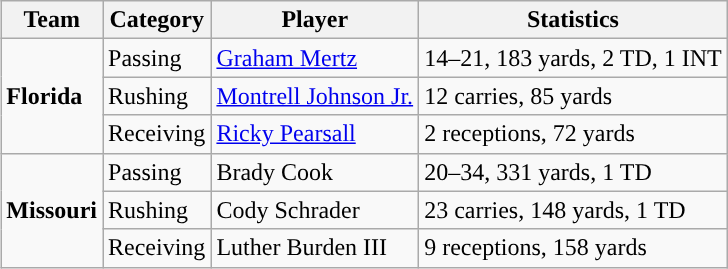<table class="wikitable" style="float: right;">
<tr>
<th>Team</th>
<th>Category</th>
<th>Player</th>
<th>Statistics</th>
</tr>
<tr>
<td rowspan=3><strong>Florida</strong></td>
<td>Passing</td>
<td><a href='#'>Graham Mertz</a></td>
<td>14–21, 183 yards, 2 TD, 1 INT</td>
</tr>
<tr>
<td>Rushing</td>
<td><a href='#'>Montrell Johnson Jr.</a></td>
<td>12 carries, 85 yards</td>
</tr>
<tr>
<td>Receiving</td>
<td><a href='#'>Ricky Pearsall</a></td>
<td>2 receptions, 72 yards</td>
</tr>
<tr>
<td rowspan=3><strong>Missouri</strong></td>
<td>Passing</td>
<td>Brady Cook</td>
<td>20–34, 331 yards, 1 TD</td>
</tr>
<tr>
<td>Rushing</td>
<td>Cody Schrader</td>
<td>23 carries, 148 yards, 1 TD</td>
</tr>
<tr>
<td>Receiving</td>
<td>Luther Burden III</td>
<td>9 receptions, 158 yards</td>
</tr>
</table>
